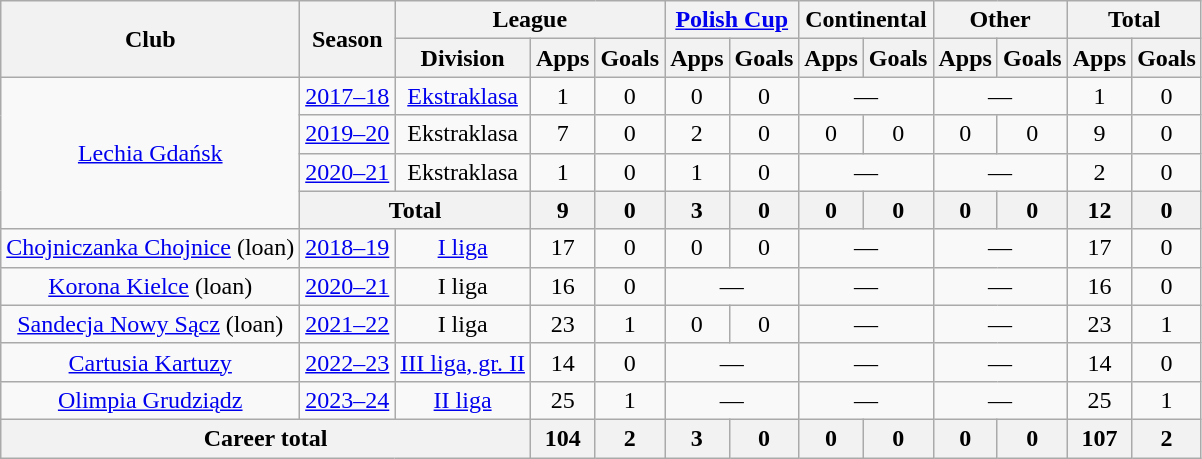<table class=wikitable style=text-align:center>
<tr>
<th rowspan=2>Club</th>
<th rowspan=2>Season</th>
<th colspan=3>League</th>
<th colspan=2><a href='#'>Polish Cup</a></th>
<th colspan=2>Continental</th>
<th colspan=2>Other</th>
<th colspan=2>Total</th>
</tr>
<tr>
<th>Division</th>
<th>Apps</th>
<th>Goals</th>
<th>Apps</th>
<th>Goals</th>
<th>Apps</th>
<th>Goals</th>
<th>Apps</th>
<th>Goals</th>
<th>Apps</th>
<th>Goals</th>
</tr>
<tr>
<td rowspan="4"><a href='#'>Lechia Gdańsk</a></td>
<td><a href='#'>2017–18</a></td>
<td><a href='#'>Ekstraklasa</a></td>
<td>1</td>
<td>0</td>
<td>0</td>
<td>0</td>
<td colspan="2">—</td>
<td colspan="2">—</td>
<td>1</td>
<td>0</td>
</tr>
<tr>
<td><a href='#'>2019–20</a></td>
<td>Ekstraklasa</td>
<td>7</td>
<td>0</td>
<td>2</td>
<td>0</td>
<td>0</td>
<td>0</td>
<td>0</td>
<td>0</td>
<td>9</td>
<td>0</td>
</tr>
<tr>
<td><a href='#'>2020–21</a></td>
<td>Ekstraklasa</td>
<td>1</td>
<td>0</td>
<td>1</td>
<td>0</td>
<td colspan="2">—</td>
<td colspan="2">—</td>
<td>2</td>
<td>0</td>
</tr>
<tr>
<th colspan=2>Total</th>
<th>9</th>
<th>0</th>
<th>3</th>
<th>0</th>
<th>0</th>
<th>0</th>
<th>0</th>
<th>0</th>
<th>12</th>
<th>0</th>
</tr>
<tr>
<td><a href='#'>Chojniczanka Chojnice</a>  (loan)</td>
<td><a href='#'>2018–19</a></td>
<td><a href='#'>I liga</a></td>
<td>17</td>
<td>0</td>
<td>0</td>
<td>0</td>
<td colspan="2">—</td>
<td colspan="2">—</td>
<td>17</td>
<td>0</td>
</tr>
<tr>
<td><a href='#'>Korona Kielce</a>  (loan)</td>
<td><a href='#'>2020–21</a></td>
<td>I liga</td>
<td>16</td>
<td>0</td>
<td colspan="2">—</td>
<td colspan="2">—</td>
<td colspan="2">—</td>
<td>16</td>
<td>0</td>
</tr>
<tr>
<td><a href='#'>Sandecja Nowy Sącz</a>  (loan)</td>
<td><a href='#'>2021–22</a></td>
<td>I liga</td>
<td>23</td>
<td>1</td>
<td>0</td>
<td>0</td>
<td colspan="2">—</td>
<td colspan="2">—</td>
<td>23</td>
<td>1</td>
</tr>
<tr>
<td><a href='#'>Cartusia Kartuzy</a></td>
<td><a href='#'>2022–23</a></td>
<td><a href='#'>III liga, gr. II</a></td>
<td>14</td>
<td>0</td>
<td colspan="2">—</td>
<td colspan="2">—</td>
<td colspan="2">—</td>
<td>14</td>
<td>0</td>
</tr>
<tr>
<td><a href='#'>Olimpia Grudziądz</a></td>
<td><a href='#'>2023–24</a></td>
<td><a href='#'>II liga</a></td>
<td>25</td>
<td>1</td>
<td colspan="2">—</td>
<td colspan="2">—</td>
<td colspan="2">—</td>
<td>25</td>
<td>1</td>
</tr>
<tr>
<th colspan=3>Career total</th>
<th>104</th>
<th>2</th>
<th>3</th>
<th>0</th>
<th>0</th>
<th>0</th>
<th>0</th>
<th>0</th>
<th>107</th>
<th>2</th>
</tr>
</table>
